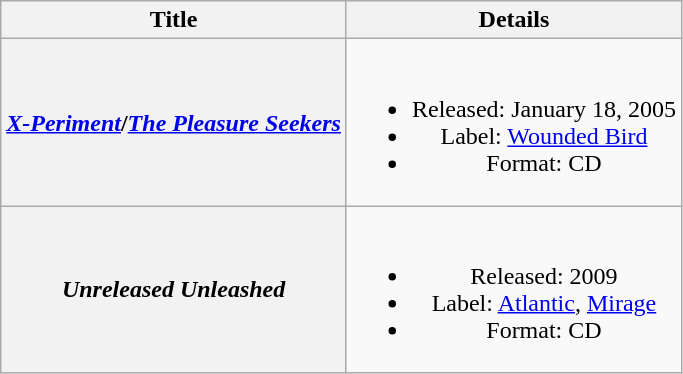<table class="wikitable plainrowheaders" style="text-align:center;" border="1">
<tr>
<th scope="col">Title</th>
<th scope="col">Details</th>
</tr>
<tr>
<th scope="row"><em><a href='#'>X-Periment</a></em>/<em><a href='#'>The Pleasure Seekers</a></em></th>
<td><br><ul><li>Released: January 18, 2005</li><li>Label: <a href='#'>Wounded Bird</a></li><li>Format: CD</li></ul></td>
</tr>
<tr>
<th scope="row"><em>Unreleased Unleashed</em></th>
<td><br><ul><li>Released: 2009</li><li>Label: <a href='#'>Atlantic</a>, <a href='#'>Mirage</a></li><li>Format: CD</li></ul></td>
</tr>
</table>
